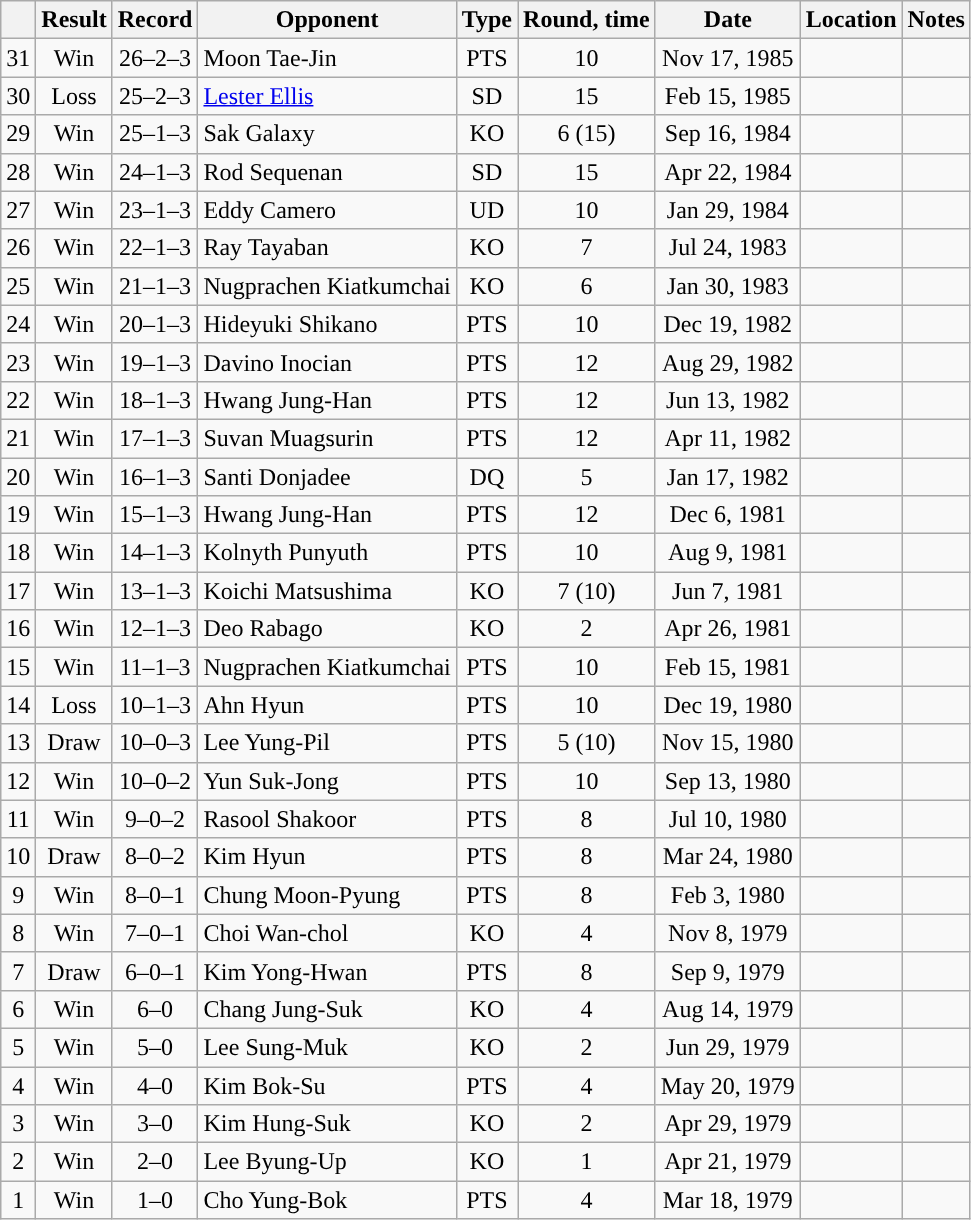<table class="wikitable" style="text-align:center">
<tr>
<th></th>
<th>Result</th>
<th>Record</th>
<th>Opponent</th>
<th>Type</th>
<th>Round, time</th>
<th>Date</th>
<th>Location</th>
<th>Notes</th>
</tr>
<tr>
<td>31</td>
<td>Win</td>
<td>26–2–3</td>
<td style="text-align:left;">Moon Tae-Jin</td>
<td>PTS</td>
<td>10</td>
<td>Nov 17, 1985</td>
<td style="text-align:left;"></td>
<td></td>
</tr>
<tr>
<td>30</td>
<td>Loss</td>
<td>25–2–3</td>
<td style="text-align:left;"><a href='#'>Lester Ellis</a></td>
<td>SD</td>
<td>15</td>
<td>Feb 15, 1985</td>
<td style="text-align:left;"></td>
<td style="text-align:left;"></td>
</tr>
<tr>
<td>29</td>
<td>Win</td>
<td>25–1–3</td>
<td style="text-align:left;">Sak Galaxy</td>
<td>KO</td>
<td>6 (15)</td>
<td>Sep 16, 1984</td>
<td style="text-align:left;"></td>
<td style="text-align:left;"></td>
</tr>
<tr>
<td>28</td>
<td>Win</td>
<td>24–1–3</td>
<td style="text-align:left;">Rod Sequenan</td>
<td>SD</td>
<td>15</td>
<td>Apr 22, 1984</td>
<td style="text-align:left;"></td>
<td style="text-align:left;"></td>
</tr>
<tr>
<td>27</td>
<td>Win</td>
<td>23–1–3</td>
<td style="text-align:left;">Eddy Camero</td>
<td>UD</td>
<td>10</td>
<td>Jan 29, 1984</td>
<td style="text-align:left;"></td>
<td></td>
</tr>
<tr>
<td>26</td>
<td>Win</td>
<td>22–1–3</td>
<td style="text-align:left;">Ray Tayaban</td>
<td>KO</td>
<td>7</td>
<td>Jul 24, 1983</td>
<td style="text-align:left;"></td>
<td></td>
</tr>
<tr>
<td>25</td>
<td>Win</td>
<td>21–1–3</td>
<td style="text-align:left;">Nugprachen Kiatkumchai</td>
<td>KO</td>
<td>6</td>
<td>Jan 30, 1983</td>
<td style="text-align:left;"></td>
<td></td>
</tr>
<tr>
<td>24</td>
<td>Win</td>
<td>20–1–3</td>
<td style="text-align:left;">Hideyuki Shikano</td>
<td>PTS</td>
<td>10</td>
<td>Dec 19, 1982</td>
<td style="text-align:left;"></td>
<td></td>
</tr>
<tr>
<td>23</td>
<td>Win</td>
<td>19–1–3</td>
<td style="text-align:left;">Davino Inocian</td>
<td>PTS</td>
<td>12</td>
<td>Aug 29, 1982</td>
<td style="text-align:left;"></td>
<td style="text-align:left;"></td>
</tr>
<tr>
<td>22</td>
<td>Win</td>
<td>18–1–3</td>
<td style="text-align:left;">Hwang Jung-Han</td>
<td>PTS</td>
<td>12</td>
<td>Jun 13, 1982</td>
<td style="text-align:left;"></td>
<td style="text-align:left;"></td>
</tr>
<tr>
<td>21</td>
<td>Win</td>
<td>17–1–3</td>
<td style="text-align:left;">Suvan Muagsurin</td>
<td>PTS</td>
<td>12</td>
<td>Apr 11, 1982</td>
<td style="text-align:left;"></td>
<td style="text-align:left;"></td>
</tr>
<tr>
<td>20</td>
<td>Win</td>
<td>16–1–3</td>
<td style="text-align:left;">Santi Donjadee</td>
<td>DQ</td>
<td>5</td>
<td>Jan 17, 1982</td>
<td style="text-align:left;"></td>
<td></td>
</tr>
<tr>
<td>19</td>
<td>Win</td>
<td>15–1–3</td>
<td style="text-align:left;">Hwang Jung-Han</td>
<td>PTS</td>
<td>12</td>
<td>Dec 6, 1981</td>
<td style="text-align:left;"></td>
<td style="text-align:left;"></td>
</tr>
<tr>
<td>18</td>
<td>Win</td>
<td>14–1–3</td>
<td style="text-align:left;">Kolnyth Punyuth</td>
<td>PTS</td>
<td>10</td>
<td>Aug 9, 1981</td>
<td style="text-align:left;"></td>
<td></td>
</tr>
<tr>
<td>17</td>
<td>Win</td>
<td>13–1–3</td>
<td style="text-align:left;">Koichi Matsushima</td>
<td>KO</td>
<td>7 (10)</td>
<td>Jun 7, 1981</td>
<td style="text-align:left;"></td>
<td></td>
</tr>
<tr>
<td>16</td>
<td>Win</td>
<td>12–1–3</td>
<td style="text-align:left;">Deo Rabago</td>
<td>KO</td>
<td>2</td>
<td>Apr 26, 1981</td>
<td style="text-align:left;"></td>
<td></td>
</tr>
<tr>
<td>15</td>
<td>Win</td>
<td>11–1–3</td>
<td style="text-align:left;">Nugprachen Kiatkumchai</td>
<td>PTS</td>
<td>10</td>
<td>Feb 15, 1981</td>
<td style="text-align:left;"></td>
<td></td>
</tr>
<tr>
<td>14</td>
<td>Loss</td>
<td>10–1–3</td>
<td style="text-align:left;">Ahn Hyun</td>
<td>PTS</td>
<td>10</td>
<td>Dec 19, 1980</td>
<td style="text-align:left;"></td>
<td></td>
</tr>
<tr>
<td>13</td>
<td>Draw</td>
<td>10–0–3</td>
<td style="text-align:left;">Lee Yung-Pil</td>
<td>PTS</td>
<td>5 (10)</td>
<td>Nov 15, 1980</td>
<td style="text-align:left;"></td>
<td></td>
</tr>
<tr>
<td>12</td>
<td>Win</td>
<td>10–0–2</td>
<td style="text-align:left;">Yun Suk-Jong</td>
<td>PTS</td>
<td>10</td>
<td>Sep 13, 1980</td>
<td style="text-align:left;"></td>
<td></td>
</tr>
<tr>
<td>11</td>
<td>Win</td>
<td>9–0–2</td>
<td style="text-align:left;">Rasool Shakoor</td>
<td>PTS</td>
<td>8</td>
<td>Jul 10, 1980</td>
<td style="text-align:left;"></td>
<td></td>
</tr>
<tr>
<td>10</td>
<td>Draw</td>
<td>8–0–2</td>
<td style="text-align:left;">Kim Hyun</td>
<td>PTS</td>
<td>8</td>
<td>Mar 24, 1980</td>
<td style="text-align:left;"></td>
<td></td>
</tr>
<tr>
<td>9</td>
<td>Win</td>
<td>8–0–1</td>
<td style="text-align:left;">Chung Moon-Pyung</td>
<td>PTS</td>
<td>8</td>
<td>Feb 3, 1980</td>
<td style="text-align:left;"></td>
<td></td>
</tr>
<tr>
<td>8</td>
<td>Win</td>
<td>7–0–1</td>
<td style="text-align:left;">Choi Wan-chol</td>
<td>KO</td>
<td>4</td>
<td>Nov 8, 1979</td>
<td style="text-align:left;"></td>
<td></td>
</tr>
<tr>
<td>7</td>
<td>Draw</td>
<td>6–0–1</td>
<td style="text-align:left;">Kim Yong-Hwan</td>
<td>PTS</td>
<td>8</td>
<td>Sep 9, 1979</td>
<td style="text-align:left;"></td>
<td></td>
</tr>
<tr>
<td>6</td>
<td>Win</td>
<td>6–0</td>
<td style="text-align:left;">Chang Jung-Suk</td>
<td>KO</td>
<td>4</td>
<td>Aug 14, 1979</td>
<td style="text-align:left;"></td>
<td></td>
</tr>
<tr>
<td>5</td>
<td>Win</td>
<td>5–0</td>
<td style="text-align:left;">Lee Sung-Muk</td>
<td>KO</td>
<td>2</td>
<td>Jun 29, 1979</td>
<td style="text-align:left;"></td>
<td></td>
</tr>
<tr>
<td>4</td>
<td>Win</td>
<td>4–0</td>
<td style="text-align:left;">Kim Bok-Su</td>
<td>PTS</td>
<td>4</td>
<td>May 20, 1979</td>
<td style="text-align:left;"></td>
<td></td>
</tr>
<tr>
<td>3</td>
<td>Win</td>
<td>3–0</td>
<td style="text-align:left;">Kim Hung-Suk</td>
<td>KO</td>
<td>2</td>
<td>Apr 29, 1979</td>
<td style="text-align:left;"></td>
<td></td>
</tr>
<tr>
<td>2</td>
<td>Win</td>
<td>2–0</td>
<td style="text-align:left;">Lee Byung-Up</td>
<td>KO</td>
<td>1</td>
<td>Apr 21, 1979</td>
<td style="text-align:left;"></td>
<td></td>
</tr>
<tr>
<td>1</td>
<td>Win</td>
<td>1–0</td>
<td style="text-align:left;">Cho Yung-Bok</td>
<td>PTS</td>
<td>4</td>
<td>Mar 18, 1979</td>
<td style="text-align:left;"></td>
<td></td>
</tr>
</table>
